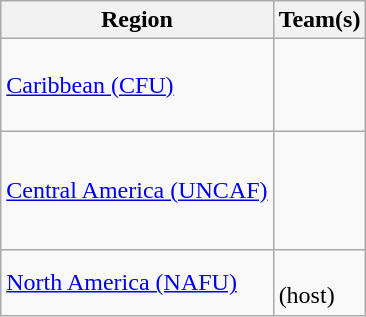<table class=wikitable>
<tr>
<th>Region</th>
<th>Team(s)</th>
</tr>
<tr>
<td><a href='#'>Caribbean (CFU)</a></td>
<td> <br><br><br></td>
</tr>
<tr>
<td><a href='#'>Central America (UNCAF)</a></td>
<td><br> <br> <br> <br> </td>
</tr>
<tr>
<td><a href='#'>North America (NAFU)</a></td>
<td><br> (host)<br></td>
</tr>
</table>
